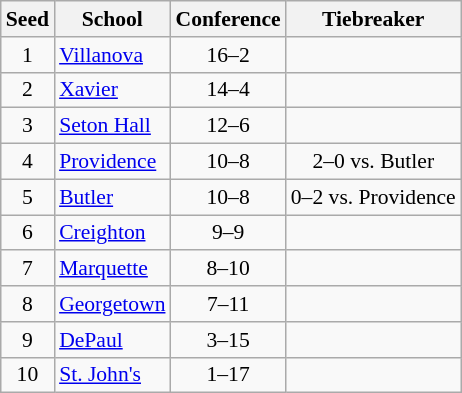<table class="wikitable" style="white-space:nowrap; font-size:90%;text-align:center">
<tr>
<th>Seed</th>
<th>School</th>
<th>Conference</th>
<th>Tiebreaker</th>
</tr>
<tr>
<td>1</td>
<td align="left"><a href='#'>Villanova</a></td>
<td>16–2</td>
<td></td>
</tr>
<tr>
<td>2</td>
<td align="left"><a href='#'>Xavier</a></td>
<td>14–4</td>
<td></td>
</tr>
<tr>
<td>3</td>
<td align="left"><a href='#'>Seton Hall</a></td>
<td>12–6</td>
<td></td>
</tr>
<tr>
<td>4</td>
<td align="left"><a href='#'>Providence</a></td>
<td>10–8</td>
<td>2–0 vs. Butler</td>
</tr>
<tr>
<td>5</td>
<td align="left"><a href='#'>Butler</a></td>
<td>10–8</td>
<td>0–2 vs. Providence</td>
</tr>
<tr>
<td>6</td>
<td align="left"><a href='#'>Creighton</a></td>
<td>9–9</td>
<td></td>
</tr>
<tr>
<td>7</td>
<td align="left"><a href='#'>Marquette</a></td>
<td>8–10</td>
<td></td>
</tr>
<tr>
<td>8</td>
<td align="left"><a href='#'>Georgetown</a></td>
<td>7–11</td>
<td></td>
</tr>
<tr>
<td>9</td>
<td align="left"><a href='#'>DePaul</a></td>
<td>3–15</td>
<td></td>
</tr>
<tr>
<td>10</td>
<td align="left"><a href='#'>St. John's</a></td>
<td>1–17</td>
<td></td>
</tr>
</table>
